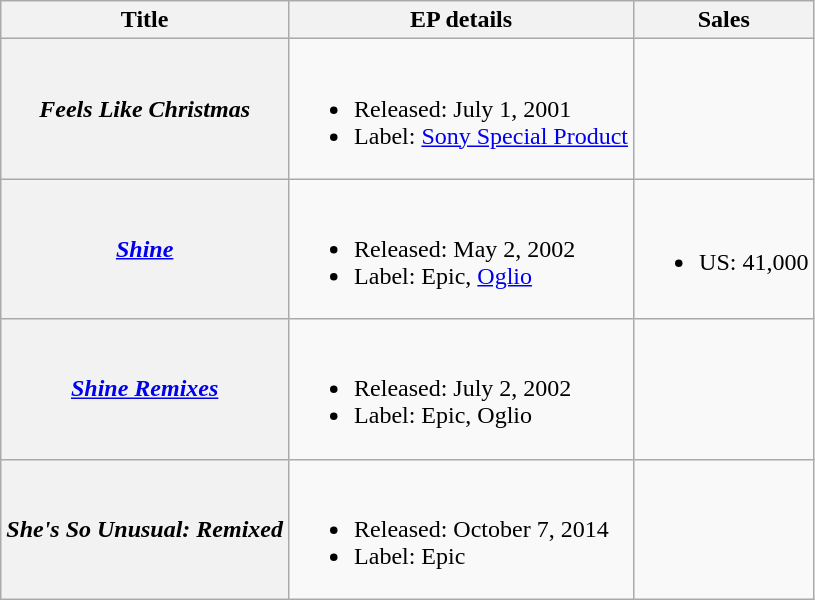<table class="wikitable plainrowheaders">
<tr>
<th scope="col">Title</th>
<th scope="col">EP details</th>
<th scope="col">Sales</th>
</tr>
<tr>
<th scope="row"><em>Feels Like Christmas</em></th>
<td><br><ul><li>Released: July 1, 2001</li><li>Label: <a href='#'>Sony Special Product</a></li></ul></td>
<td></td>
</tr>
<tr>
<th scope="row"><em><a href='#'>Shine</a></em></th>
<td><br><ul><li>Released: May 2, 2002</li><li>Label: Epic, <a href='#'>Oglio</a></li></ul></td>
<td><br><ul><li>US: 41,000</li></ul></td>
</tr>
<tr>
<th scope="row"><em><a href='#'>Shine Remixes</a></em></th>
<td><br><ul><li>Released: July 2, 2002</li><li>Label: Epic, Oglio</li></ul></td>
<td></td>
</tr>
<tr>
<th scope="row"><em>She's So Unusual: Remixed</em></th>
<td><br><ul><li>Released: October 7, 2014</li><li>Label: Epic</li></ul></td>
<td></td>
</tr>
</table>
